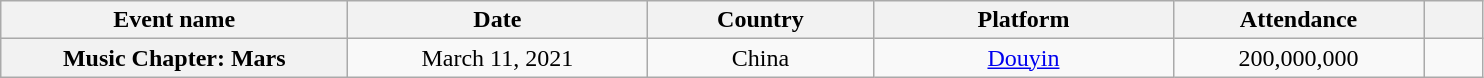<table class="wikitable plainrowheaders" style="text-align:center;">
<tr>
<th scope="col" style="width:14em;">Event name</th>
<th scope="col" style="width:12em;">Date</th>
<th scope="col" style="width:9em;">Country</th>
<th scope="col" style="width:12em;">Platform</th>
<th scope="col" style="width:10em;">Attendance</th>
<th scope="col" style="width:2em;"></th>
</tr>
<tr>
<th scope="rowgroup">Music Chapter: Mars</th>
<td>March 11, 2021</td>
<td>China</td>
<td><a href='#'>Douyin</a></td>
<td>200,000,000</td>
<td></td>
</tr>
</table>
